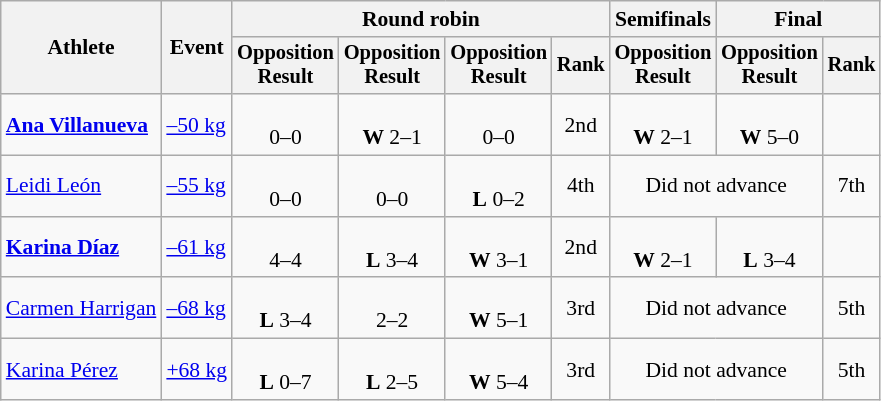<table class="wikitable" border="1" style="font-size:90%">
<tr>
<th rowspan=2>Athlete</th>
<th rowspan=2>Event</th>
<th colspan=4>Round robin</th>
<th>Semifinals</th>
<th colspan=2>Final</th>
</tr>
<tr style="font-size:95%">
<th>Opposition<br>Result</th>
<th>Opposition<br>Result</th>
<th>Opposition<br>Result</th>
<th>Rank</th>
<th>Opposition<br>Result</th>
<th>Opposition<br>Result</th>
<th>Rank</th>
</tr>
<tr align=center>
<td align=left><strong><a href='#'>Ana Villanueva</a></strong></td>
<td align=left><a href='#'>–50 kg</a></td>
<td><br>0–0</td>
<td><br><strong>W</strong> 2–1</td>
<td><br>0–0</td>
<td>2nd</td>
<td><br><strong>W</strong> 2–1</td>
<td><br><strong>W</strong> 5–0</td>
<td></td>
</tr>
<tr align=center>
<td align=left><a href='#'>Leidi León</a></td>
<td align=left><a href='#'>–55 kg</a></td>
<td><br>0–0</td>
<td><br>0–0</td>
<td><br><strong>L</strong> 0–2</td>
<td>4th</td>
<td colspan=2>Did not advance</td>
<td>7th</td>
</tr>
<tr align=center>
<td align=left><strong><a href='#'>Karina Díaz</a></strong></td>
<td align=left><a href='#'>–61 kg</a></td>
<td><br>4–4</td>
<td><br><strong>L</strong> 3–4</td>
<td><br><strong>W</strong> 3–1</td>
<td>2nd</td>
<td><br><strong>W</strong> 2–1</td>
<td><br><strong>L</strong> 3–4</td>
<td></td>
</tr>
<tr align=center>
<td align=left><a href='#'>Carmen Harrigan</a></td>
<td align=left><a href='#'>–68 kg</a></td>
<td><br><strong>L</strong> 3–4</td>
<td><br>2–2</td>
<td><br><strong>W</strong> 5–1</td>
<td>3rd</td>
<td colspan=2>Did not advance</td>
<td>5th</td>
</tr>
<tr align=center>
<td align=left><a href='#'>Karina Pérez</a></td>
<td align=left><a href='#'>+68 kg</a></td>
<td><br><strong>L</strong> 0–7</td>
<td><br><strong>L</strong> 2–5</td>
<td><br><strong>W</strong> 5–4</td>
<td>3rd</td>
<td colspan=2>Did not advance</td>
<td>5th</td>
</tr>
</table>
